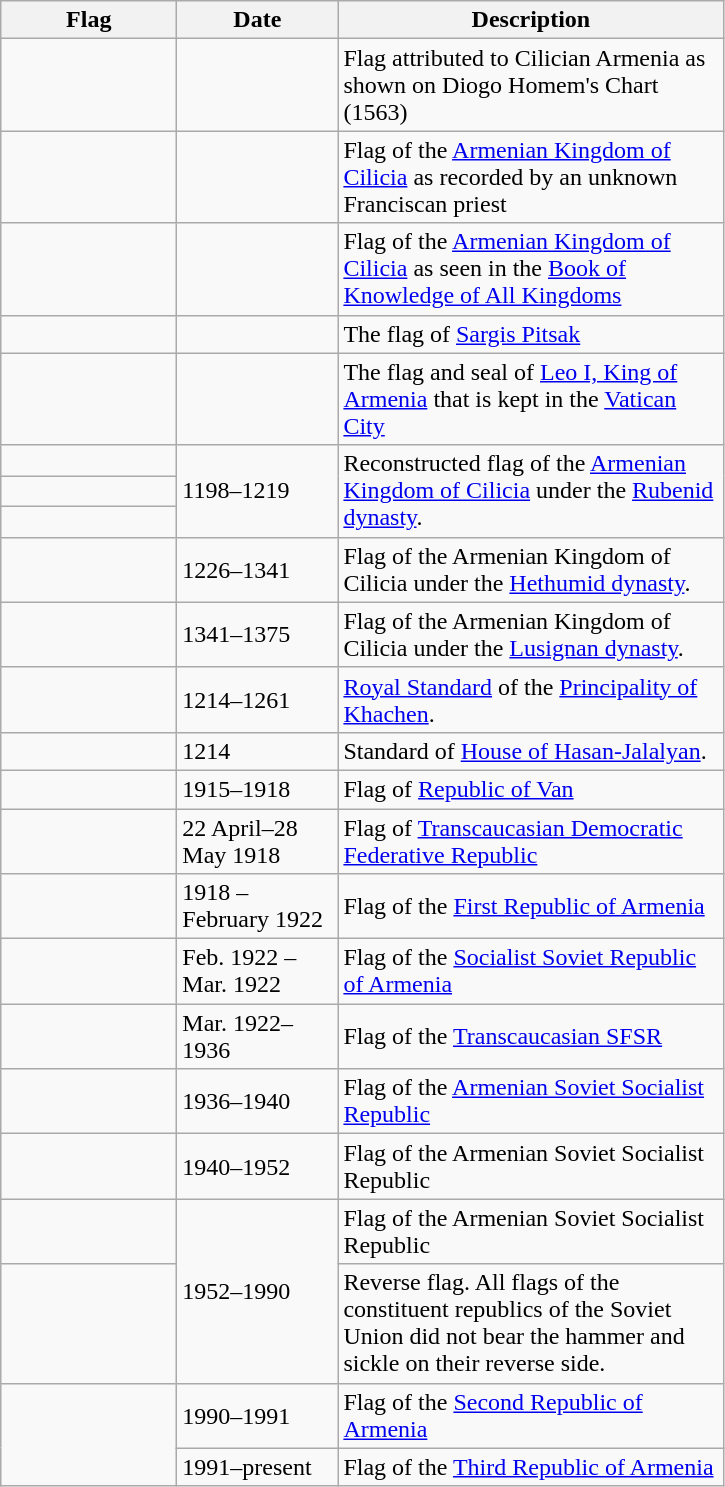<table class="wikitable">
<tr>
<th width="110">Flag</th>
<th width="100">Date</th>
<th width="250">Description</th>
</tr>
<tr>
<td></td>
<td></td>
<td>Flag attributed to Cilician Armenia as shown on Diogo Homem's Chart (1563)</td>
</tr>
<tr>
<td></td>
<td></td>
<td>Flag of the <a href='#'>Armenian Kingdom of Cilicia</a> as recorded by an unknown Franciscan priest</td>
</tr>
<tr>
<td></td>
<td></td>
<td>Flag of the <a href='#'>Armenian Kingdom of Cilicia</a> as seen in the <a href='#'>Book of Knowledge of All Kingdoms</a></td>
</tr>
<tr>
<td></td>
<td></td>
<td>The flag of <a href='#'>Sargis Pitsak</a></td>
</tr>
<tr>
<td></td>
<td></td>
<td>The flag and seal of <a href='#'>Leo I, King of Armenia</a> that is kept in the <a href='#'>Vatican City</a></td>
</tr>
<tr>
<td></td>
<td rowspan="3">1198–1219</td>
<td rowspan="3">Reconstructed flag of the <a href='#'>Armenian Kingdom of Cilicia</a> under the <a href='#'>Rubenid dynasty</a>.</td>
</tr>
<tr>
<td></td>
</tr>
<tr>
<td></td>
</tr>
<tr>
<td></td>
<td>1226–1341</td>
<td>Flag of the Armenian Kingdom of Cilicia under the <a href='#'>Hethumid dynasty</a>.</td>
</tr>
<tr>
<td></td>
<td>1341–1375</td>
<td>Flag of the Armenian Kingdom of Cilicia under the <a href='#'>Lusignan dynasty</a>.</td>
</tr>
<tr>
<td></td>
<td>1214–1261</td>
<td><a href='#'>Royal Standard</a> of the <a href='#'>Principality of Khachen</a>.</td>
</tr>
<tr>
<td></td>
<td>1214</td>
<td>Standard of <a href='#'>House of Hasan-Jalalyan</a>.</td>
</tr>
<tr>
<td></td>
<td>1915–1918</td>
<td>Flag of <a href='#'>Republic of Van</a></td>
</tr>
<tr>
<td></td>
<td>22 April–28 May 1918</td>
<td>Flag of <a href='#'>Transcaucasian Democratic Federative Republic</a></td>
</tr>
<tr>
<td></td>
<td>1918 – February 1922</td>
<td>Flag of the <a href='#'>First Republic of Armenia</a></td>
</tr>
<tr>
<td></td>
<td>Feb. 1922 – Mar. 1922</td>
<td>Flag of the <a href='#'>Socialist Soviet Republic of Armenia</a></td>
</tr>
<tr>
<td></td>
<td>Mar. 1922–1936</td>
<td>Flag of the <a href='#'>Transcaucasian SFSR</a></td>
</tr>
<tr>
<td></td>
<td>1936–1940</td>
<td>Flag of the <a href='#'>Armenian Soviet Socialist Republic</a></td>
</tr>
<tr>
<td></td>
<td>1940–1952</td>
<td>Flag of the Armenian Soviet Socialist Republic</td>
</tr>
<tr>
<td></td>
<td rowspan="2">1952–1990</td>
<td>Flag of the Armenian Soviet Socialist Republic</td>
</tr>
<tr>
<td></td>
<td> Reverse flag. All flags of the constituent republics of the Soviet Union did not bear the hammer and sickle on their reverse side.</td>
</tr>
<tr>
<td rowspan="2"></td>
<td>1990–1991</td>
<td>Flag of the <a href='#'>Second Republic of Armenia</a></td>
</tr>
<tr>
<td>1991–present</td>
<td>Flag of the <a href='#'>Third Republic of Armenia</a></td>
</tr>
</table>
